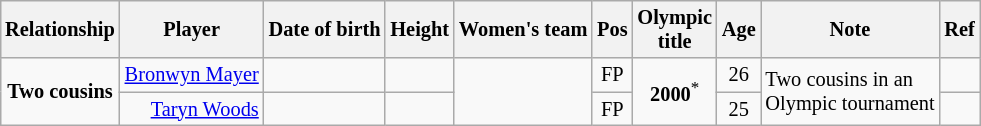<table class="wikitable sortable" style="text-align: center; font-size: 85%; margin-left: 1em;">
<tr>
<th>Relationship</th>
<th>Player</th>
<th>Date of birth</th>
<th>Height</th>
<th>Women's team</th>
<th>Pos</th>
<th>Olympic<br>title</th>
<th>Age</th>
<th>Note</th>
<th class="unsortable">Ref</th>
</tr>
<tr>
<td rowspan="2"><strong>Two cousins</strong></td>
<td style="text-align: right;" data-sort-value="Mayer, Bronwyn"><a href='#'>Bronwyn Mayer</a></td>
<td style="text-align: right;"></td>
<td style="text-align: left;"></td>
<td rowspan="2" style="text-align: left;"></td>
<td>FP</td>
<td rowspan="2"><strong>2000</strong><sup>*</sup></td>
<td>26</td>
<td rowspan="2" style="text-align: left;">Two cousins in an<br>Olympic tournament</td>
<td></td>
</tr>
<tr>
<td style="text-align: right;" data-sort-value="Woods, Taryn"><a href='#'>Taryn Woods</a></td>
<td style="text-align: right;"></td>
<td style="text-align: left;"></td>
<td>FP</td>
<td>25</td>
<td></td>
</tr>
</table>
